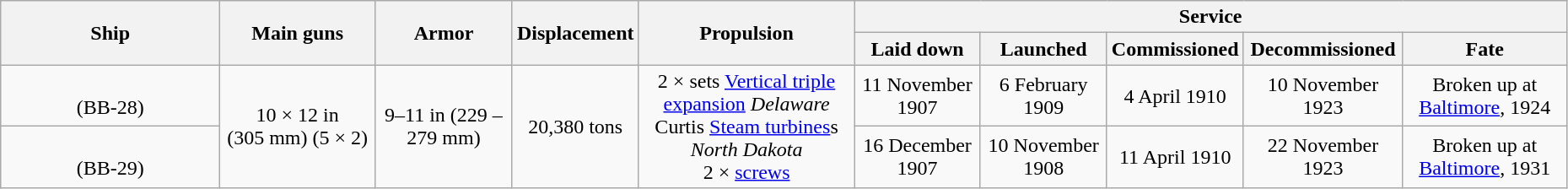<table class="wikitable" style="width:98%;">
<tr valign="center">
<th scope="col" rowspan="2" style="text-align:center; width:14%;">Ship</th>
<th scope="col" style="text-align:center;" rowspan="2">Main guns</th>
<th scope="col" style="text-align:center;" rowspan="2">Armor</th>
<th scope="col" style="text-align:center;" rowspan="2">Displacement</th>
<th scope="col" style="text-align:center;" rowspan="2">Propulsion</th>
<th scope="col" style="text-align:center;" colspan="5">Service</th>
</tr>
<tr valign="top">
<th scope="col" style="text-align:center;">Laid down</th>
<th scope="col" style="text-align:center;">Launched</th>
<th scope="col" style="text-align:center;">Commissioned</th>
<th scope="col" style="text-align:center;">Decommissioned</th>
<th scope="col" style="text-align:center;">Fate</th>
</tr>
<tr>
<td style="text-align:center"><br>(BB-28)</td>
<td style="text-align:center;" rowspan="5">10 × 12 in (305 mm) (5 × 2)</td>
<td style="text-align:center;" rowspan="5">9–11 in (229 – 279 mm)</td>
<td style="text-align:center;" rowspan="5">20,380 tons</td>
<td style="text-align:center;" rowspan="5">2 × sets <a href='#'>Vertical triple expansion</a> <em>Delaware</em><br>Curtis <a href='#'>Steam turbines</a>s <em>North Dakota</em><br>2 × <a href='#'>screws</a></td>
<td style="text-align:center">11 November 1907</td>
<td style="text-align:center">6 February 1909</td>
<td style="text-align:center">4 April 1910</td>
<td style="text-align:center">10 November 1923</td>
<td style="text-align:center">Broken up at <a href='#'>Baltimore</a>, 1924</td>
</tr>
<tr>
<td style="text-align:center"><br>(BB-29)</td>
<td style="text-align:center">16 December 1907</td>
<td style="text-align:center">10 November 1908</td>
<td style="text-align:center">11 April 1910</td>
<td style="text-align:center">22 November 1923</td>
<td style="text-align:center">Broken up at <a href='#'>Baltimore</a>, 1931</td>
</tr>
</table>
